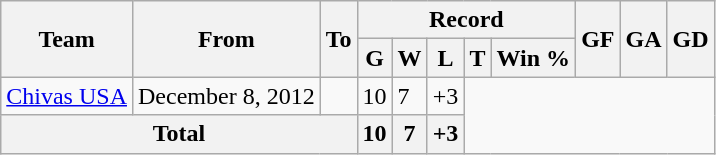<table class="wikitable" style="text-align: center">
<tr>
<th rowspan="2">Team</th>
<th rowspan="2">From</th>
<th rowspan="2">To</th>
<th colspan="5">Record</th>
<th rowspan="2">GF</th>
<th rowspan="2">GA</th>
<th rowspan="2">GD</th>
</tr>
<tr>
<th>G</th>
<th>W</th>
<th>L</th>
<th>T</th>
<th>Win %</th>
</tr>
<tr>
<td align=left><a href='#'>Chivas USA</a></td>
<td align=left>December 8, 2012</td>
<td align=left><br></td>
<td align=left>10</td>
<td align=left>7</td>
<td align=left>+3</td>
</tr>
<tr>
<th colspan="3">Total<br></th>
<th align=left>10</th>
<th align=left>7</th>
<th align=left>+3</th>
</tr>
</table>
